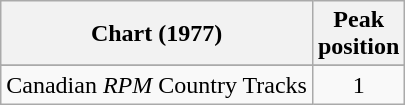<table class="wikitable sortable">
<tr>
<th align="left">Chart (1977)</th>
<th align="center">Peak<br>position</th>
</tr>
<tr>
</tr>
<tr>
<td align="left">Canadian <em>RPM</em> Country Tracks</td>
<td align="center">1</td>
</tr>
</table>
